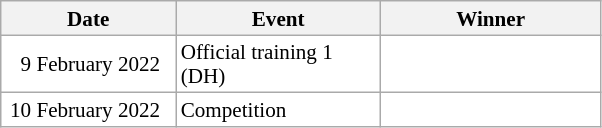<table class="wikitable plainrowheaders" style="background:#fff; font-size:88%; line-height:16px; border:grey solid 1px; border-collapse:collapse;">
<tr>
<th width=110>Date</th>
<th width=130>Event</th>
<th width=140>Winner</th>
</tr>
<tr>
<td align=right>9 February 2022  </td>
<td>Official training 1 (DH)</td>
<td></td>
</tr>
<tr>
<td align=right>10 February 2022  </td>
<td>Competition</td>
<td></td>
</tr>
</table>
